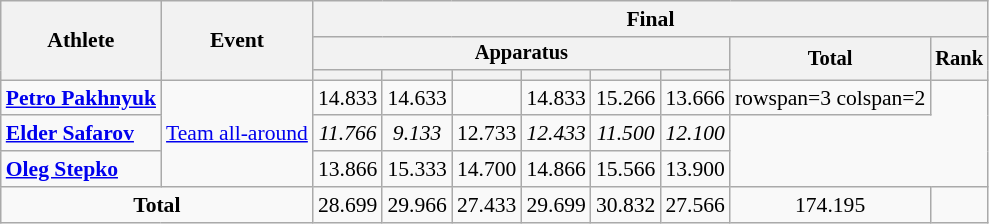<table class=wikitable style=font-size:90%;text-align:center>
<tr>
<th rowspan=3>Athlete</th>
<th rowspan=3>Event</th>
<th colspan=8>Final</th>
</tr>
<tr style=font-size:95%>
<th colspan=6>Apparatus</th>
<th rowspan=2>Total</th>
<th rowspan=2>Rank</th>
</tr>
<tr style=font-size:95%>
<th></th>
<th></th>
<th></th>
<th></th>
<th></th>
<th></th>
</tr>
<tr align=center>
<td align=left><strong><a href='#'>Petro Pakhnyuk</a></strong></td>
<td align=left rowspan=3><a href='#'>Team all-around</a></td>
<td>14.833</td>
<td>14.633</td>
<td></td>
<td>14.833</td>
<td>15.266</td>
<td>13.666</td>
<td>rowspan=3 colspan=2 </td>
</tr>
<tr align=center>
<td align=left><strong><a href='#'>Elder Safarov</a></strong></td>
<td><em>11.766</em></td>
<td><em>9.133</em></td>
<td>12.733</td>
<td><em>12.433</em></td>
<td><em>11.500</em></td>
<td><em>12.100</em></td>
</tr>
<tr align=center>
<td align=left><strong><a href='#'>Oleg Stepko</a></strong></td>
<td>13.866</td>
<td>15.333</td>
<td>14.700</td>
<td>14.866</td>
<td>15.566</td>
<td>13.900</td>
</tr>
<tr align=center>
<td colspan=2><strong>Total</strong></td>
<td>28.699</td>
<td>29.966</td>
<td>27.433</td>
<td>29.699</td>
<td>30.832</td>
<td>27.566</td>
<td>174.195</td>
<td></td>
</tr>
</table>
